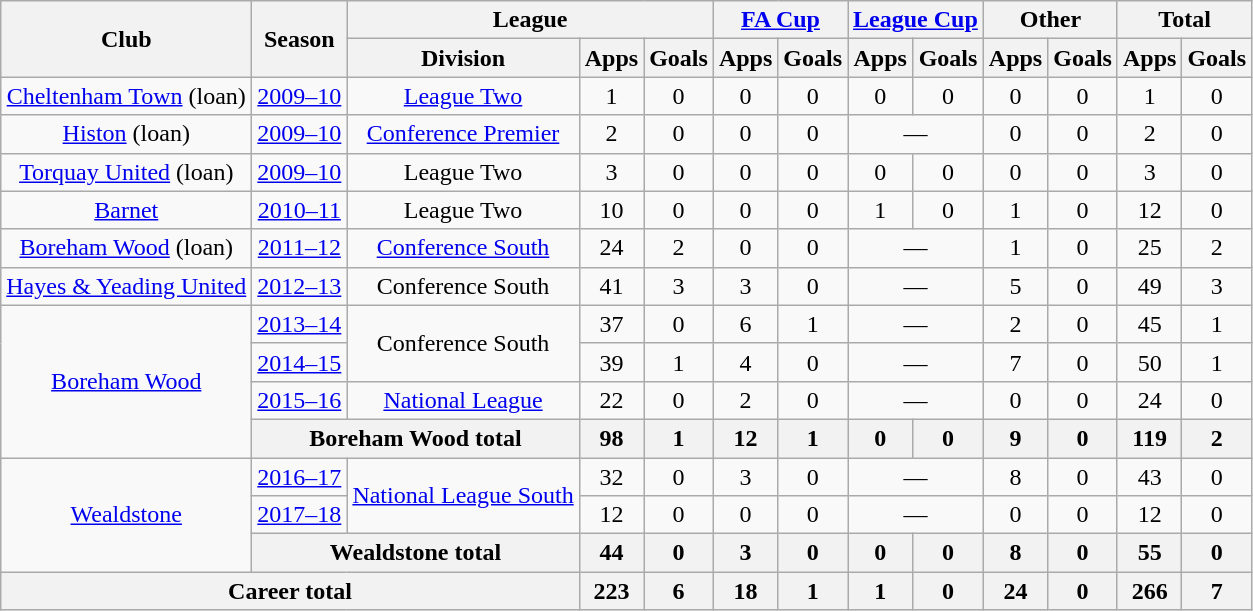<table class="wikitable" style="text-align:center">
<tr>
<th rowspan="2">Club</th>
<th rowspan="2">Season</th>
<th colspan="3">League</th>
<th colspan="2"><a href='#'>FA Cup</a></th>
<th colspan="2"><a href='#'>League Cup</a></th>
<th colspan="2">Other</th>
<th colspan="2">Total</th>
</tr>
<tr>
<th>Division</th>
<th>Apps</th>
<th>Goals</th>
<th>Apps</th>
<th>Goals</th>
<th>Apps</th>
<th>Goals</th>
<th>Apps</th>
<th>Goals</th>
<th>Apps</th>
<th>Goals</th>
</tr>
<tr>
<td><a href='#'>Cheltenham Town</a> (loan)</td>
<td><a href='#'>2009–10</a></td>
<td><a href='#'>League Two</a></td>
<td>1</td>
<td>0</td>
<td>0</td>
<td>0</td>
<td>0</td>
<td>0</td>
<td>0</td>
<td>0</td>
<td>1</td>
<td>0</td>
</tr>
<tr>
<td><a href='#'>Histon</a> (loan)</td>
<td><a href='#'>2009–10</a></td>
<td><a href='#'>Conference Premier</a></td>
<td>2</td>
<td>0</td>
<td>0</td>
<td>0</td>
<td colspan="2">—</td>
<td>0</td>
<td>0</td>
<td>2</td>
<td>0</td>
</tr>
<tr>
<td><a href='#'>Torquay United</a> (loan)</td>
<td><a href='#'>2009–10</a></td>
<td>League Two</td>
<td>3</td>
<td>0</td>
<td>0</td>
<td>0</td>
<td>0</td>
<td>0</td>
<td>0</td>
<td>0</td>
<td>3</td>
<td>0</td>
</tr>
<tr>
<td><a href='#'>Barnet</a></td>
<td><a href='#'>2010–11</a></td>
<td>League Two</td>
<td>10</td>
<td>0</td>
<td>0</td>
<td>0</td>
<td>1</td>
<td>0</td>
<td>1</td>
<td>0</td>
<td>12</td>
<td>0</td>
</tr>
<tr>
<td><a href='#'>Boreham Wood</a> (loan)</td>
<td><a href='#'>2011–12</a></td>
<td><a href='#'>Conference South</a></td>
<td>24</td>
<td>2</td>
<td>0</td>
<td>0</td>
<td colspan="2">—</td>
<td>1</td>
<td>0</td>
<td>25</td>
<td>2</td>
</tr>
<tr>
<td><a href='#'>Hayes & Yeading United</a></td>
<td><a href='#'>2012–13</a></td>
<td>Conference South</td>
<td>41</td>
<td>3</td>
<td>3</td>
<td>0</td>
<td colspan="2">—</td>
<td>5</td>
<td>0</td>
<td>49</td>
<td>3</td>
</tr>
<tr>
<td rowspan="4"><a href='#'>Boreham Wood</a></td>
<td><a href='#'>2013–14</a></td>
<td rowspan="2">Conference South</td>
<td>37</td>
<td>0</td>
<td>6</td>
<td>1</td>
<td colspan="2">—</td>
<td>2</td>
<td>0</td>
<td>45</td>
<td>1</td>
</tr>
<tr>
<td><a href='#'>2014–15</a></td>
<td>39</td>
<td>1</td>
<td>4</td>
<td>0</td>
<td colspan="2">—</td>
<td>7</td>
<td>0</td>
<td>50</td>
<td>1</td>
</tr>
<tr>
<td><a href='#'>2015–16</a></td>
<td><a href='#'>National League</a></td>
<td>22</td>
<td>0</td>
<td>2</td>
<td>0</td>
<td colspan="2">—</td>
<td>0</td>
<td>0</td>
<td>24</td>
<td>0</td>
</tr>
<tr>
<th colspan="2">Boreham Wood total</th>
<th>98</th>
<th>1</th>
<th>12</th>
<th>1</th>
<th>0</th>
<th>0</th>
<th>9</th>
<th>0</th>
<th>119</th>
<th>2</th>
</tr>
<tr>
<td rowspan="3"><a href='#'>Wealdstone</a></td>
<td><a href='#'>2016–17</a></td>
<td rowspan="2"><a href='#'>National League South</a></td>
<td>32</td>
<td>0</td>
<td>3</td>
<td>0</td>
<td colspan="2">—</td>
<td>8</td>
<td>0</td>
<td>43</td>
<td>0</td>
</tr>
<tr>
<td><a href='#'>2017–18</a></td>
<td>12</td>
<td>0</td>
<td>0</td>
<td>0</td>
<td colspan="2">—</td>
<td>0</td>
<td>0</td>
<td>12</td>
<td>0</td>
</tr>
<tr>
<th colspan="2">Wealdstone total</th>
<th>44</th>
<th>0</th>
<th>3</th>
<th>0</th>
<th>0</th>
<th>0</th>
<th>8</th>
<th>0</th>
<th>55</th>
<th>0</th>
</tr>
<tr>
<th colspan="3">Career total</th>
<th>223</th>
<th>6</th>
<th>18</th>
<th>1</th>
<th>1</th>
<th>0</th>
<th>24</th>
<th>0</th>
<th>266</th>
<th>7</th>
</tr>
</table>
